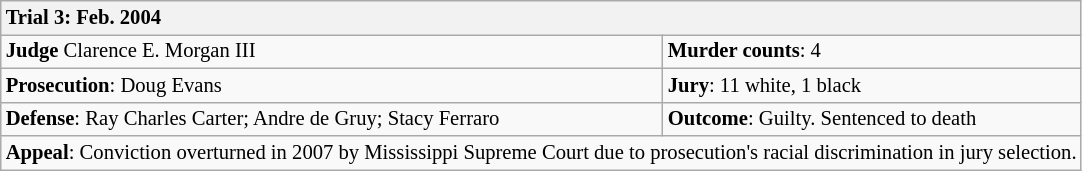<table class="wikitable" style="font-size:86%">
<tr>
<th colspan="2" style="text-align: left;">Trial 3: Feb. 2004</th>
</tr>
<tr>
<td><strong>Judge</strong> Clarence E. Morgan III</td>
<td><strong>Murder counts</strong>: 4</td>
</tr>
<tr>
<td><strong>Prosecution</strong>: Doug Evans</td>
<td><strong>Jury</strong>: 11 white, 1 black</td>
</tr>
<tr>
<td><strong>Defense</strong>: Ray Charles Carter; Andre de Gruy; Stacy Ferraro</td>
<td><strong>Outcome</strong>: Guilty. Sentenced to death</td>
</tr>
<tr>
<td colspan="2" style="text-align: left;"><strong>Appeal</strong>: Conviction overturned in 2007 by Mississippi Supreme Court due to prosecution's racial discrimination in jury selection.</td>
</tr>
</table>
